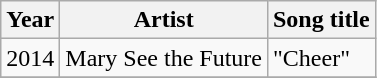<table class="wikitable sortable">
<tr>
<th>Year</th>
<th>Artist</th>
<th>Song title</th>
</tr>
<tr>
<td>2014</td>
<td>Mary See the Future</td>
<td>"Cheer"</td>
</tr>
<tr>
</tr>
</table>
